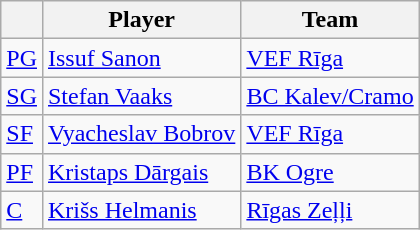<table class="wikitable">
<tr>
<th></th>
<th style="text-align:center;">Player</th>
<th style="text-align:center;">Team</th>
</tr>
<tr>
<td style="text-align:left;"><a href='#'>PG</a></td>
<td> <a href='#'>Issuf Sanon</a></td>
<td> <a href='#'>VEF Rīga</a></td>
</tr>
<tr>
<td style="text-align:left;"><a href='#'>SG</a></td>
<td> <a href='#'>Stefan Vaaks</a></td>
<td>  <a href='#'>BC Kalev/Cramo</a></td>
</tr>
<tr>
<td style="text-align:left;"><a href='#'>SF</a></td>
<td> <a href='#'>Vyacheslav Bobrov</a></td>
<td> <a href='#'>VEF Rīga</a></td>
</tr>
<tr>
<td style="text-align:left;"><a href='#'>PF</a></td>
<td> <a href='#'>Kristaps Dārgais</a></td>
<td> <a href='#'>BK Ogre</a></td>
</tr>
<tr>
<td style="text-align:left;"><a href='#'>C</a></td>
<td> <a href='#'>Krišs Helmanis</a></td>
<td> <a href='#'>Rīgas Zeļļi</a></td>
</tr>
</table>
